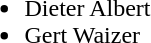<table>
<tr>
<td valign="top" width="50%"><br><ul><li> Dieter Albert</li><li> Gert Waizer</li></ul></td>
</tr>
</table>
